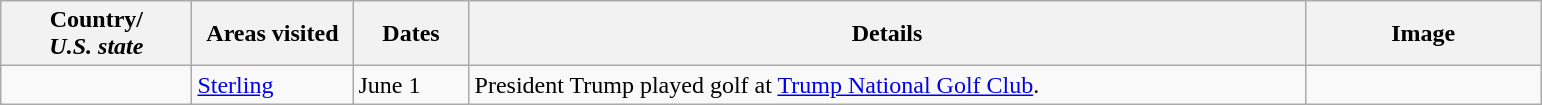<table class="wikitable" style="margin: 1em auto 1em auto">
<tr>
<th width=120>Country/<br><em>U.S. state</em></th>
<th width=100>Areas visited</th>
<th width=70>Dates</th>
<th width=550>Details</th>
<th width=150>Image</th>
</tr>
<tr>
<td></td>
<td><a href='#'>Sterling</a></td>
<td>June 1</td>
<td>President Trump played golf at <a href='#'>Trump National Golf Club</a>.</td>
<td></td>
</tr>
</table>
